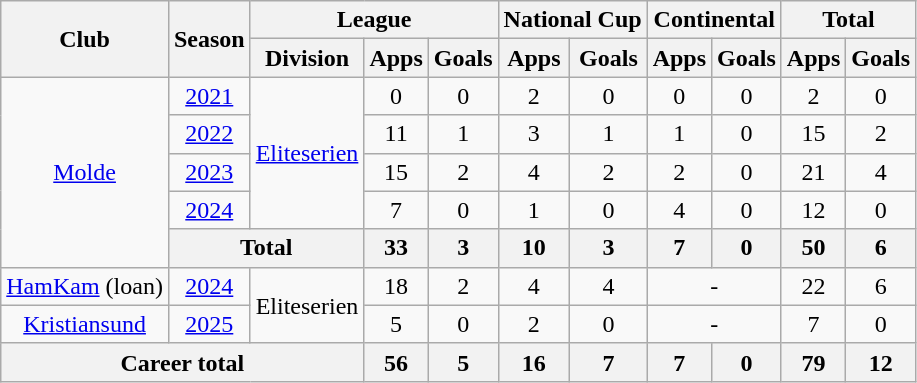<table class="wikitable" style="text-align: center">
<tr>
<th rowspan="2">Club</th>
<th rowspan="2">Season</th>
<th colspan="3">League</th>
<th colspan="2">National Cup</th>
<th colspan="2">Continental</th>
<th colspan="2">Total</th>
</tr>
<tr>
<th>Division</th>
<th>Apps</th>
<th>Goals</th>
<th>Apps</th>
<th>Goals</th>
<th>Apps</th>
<th>Goals</th>
<th>Apps</th>
<th>Goals</th>
</tr>
<tr>
<td rowspan="5"><a href='#'>Molde</a></td>
<td><a href='#'>2021</a></td>
<td rowspan="4"><a href='#'>Eliteserien</a></td>
<td>0</td>
<td>0</td>
<td>2</td>
<td>0</td>
<td>0</td>
<td>0</td>
<td>2</td>
<td>0</td>
</tr>
<tr>
<td><a href='#'>2022</a></td>
<td>11</td>
<td>1</td>
<td>3</td>
<td>1</td>
<td>1</td>
<td>0</td>
<td>15</td>
<td>2</td>
</tr>
<tr>
<td><a href='#'>2023</a></td>
<td>15</td>
<td>2</td>
<td>4</td>
<td>2</td>
<td>2</td>
<td>0</td>
<td>21</td>
<td>4</td>
</tr>
<tr>
<td><a href='#'>2024</a></td>
<td>7</td>
<td>0</td>
<td>1</td>
<td>0</td>
<td>4</td>
<td>0</td>
<td>12</td>
<td>0</td>
</tr>
<tr>
<th colspan="2">Total</th>
<th>33</th>
<th>3</th>
<th>10</th>
<th>3</th>
<th>7</th>
<th>0</th>
<th>50</th>
<th>6</th>
</tr>
<tr>
<td><a href='#'>HamKam</a> (loan)</td>
<td><a href='#'>2024</a></td>
<td rowspan="2">Eliteserien</td>
<td>18</td>
<td>2</td>
<td>4</td>
<td>4</td>
<td colspan="2">-</td>
<td>22</td>
<td>6</td>
</tr>
<tr>
<td><a href='#'>Kristiansund</a></td>
<td><a href='#'>2025</a></td>
<td>5</td>
<td>0</td>
<td>2</td>
<td>0</td>
<td colspan="2">-</td>
<td>7</td>
<td>0</td>
</tr>
<tr>
<th colspan="3">Career total</th>
<th>56</th>
<th>5</th>
<th>16</th>
<th>7</th>
<th>7</th>
<th>0</th>
<th>79</th>
<th>12</th>
</tr>
</table>
